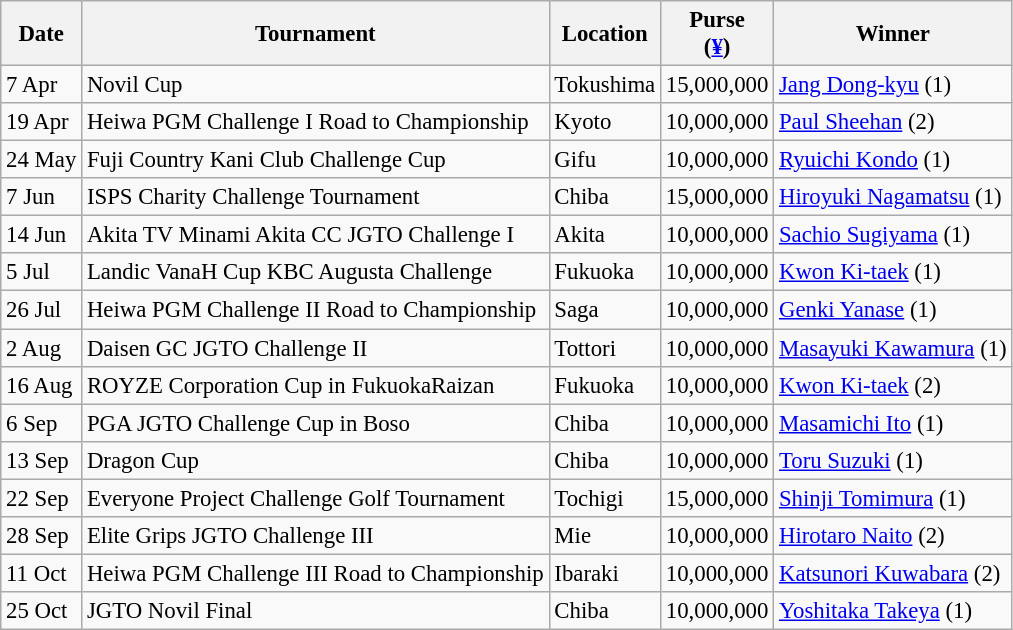<table class="wikitable" style="font-size:95%">
<tr>
<th>Date</th>
<th>Tournament</th>
<th>Location</th>
<th>Purse<br>(<a href='#'>¥</a>)</th>
<th>Winner</th>
</tr>
<tr>
<td>7 Apr</td>
<td>Novil Cup</td>
<td>Tokushima</td>
<td align=right>15,000,000</td>
<td> <a href='#'>Jang Dong-kyu</a> (1)</td>
</tr>
<tr>
<td>19 Apr</td>
<td>Heiwa PGM Challenge I Road to Championship</td>
<td>Kyoto</td>
<td align=right>10,000,000</td>
<td> <a href='#'>Paul Sheehan</a> (2)</td>
</tr>
<tr>
<td>24 May</td>
<td>Fuji Country Kani Club Challenge Cup</td>
<td>Gifu</td>
<td align=right>10,000,000</td>
<td> <a href='#'>Ryuichi Kondo</a> (1)</td>
</tr>
<tr>
<td>7 Jun</td>
<td>ISPS Charity Challenge Tournament</td>
<td>Chiba</td>
<td align=right>15,000,000</td>
<td> <a href='#'>Hiroyuki Nagamatsu</a> (1)</td>
</tr>
<tr>
<td>14 Jun</td>
<td>Akita TV Minami Akita CC JGTO Challenge I</td>
<td>Akita</td>
<td align=right>10,000,000</td>
<td> <a href='#'>Sachio Sugiyama</a> (1)</td>
</tr>
<tr>
<td>5 Jul</td>
<td>Landic VanaH Cup KBC Augusta Challenge</td>
<td>Fukuoka</td>
<td align=right>10,000,000</td>
<td> <a href='#'>Kwon Ki-taek</a> (1)</td>
</tr>
<tr>
<td>26 Jul</td>
<td>Heiwa PGM Challenge II Road to Championship</td>
<td>Saga</td>
<td align=right>10,000,000</td>
<td> <a href='#'>Genki Yanase</a> (1)</td>
</tr>
<tr>
<td>2 Aug</td>
<td>Daisen GC JGTO Challenge II</td>
<td>Tottori</td>
<td align=right>10,000,000</td>
<td> <a href='#'>Masayuki Kawamura</a> (1)</td>
</tr>
<tr>
<td>16 Aug</td>
<td>ROYZE Corporation Cup in FukuokaRaizan</td>
<td>Fukuoka</td>
<td align=right>10,000,000</td>
<td> <a href='#'>Kwon Ki-taek</a> (2)</td>
</tr>
<tr>
<td>6 Sep</td>
<td>PGA JGTO Challenge Cup in Boso</td>
<td>Chiba</td>
<td align=right>10,000,000</td>
<td> <a href='#'>Masamichi Ito</a> (1)</td>
</tr>
<tr>
<td>13 Sep</td>
<td>Dragon Cup</td>
<td>Chiba</td>
<td align=right>10,000,000</td>
<td> <a href='#'>Toru Suzuki</a> (1)</td>
</tr>
<tr>
<td>22 Sep</td>
<td>Everyone Project Challenge Golf Tournament</td>
<td>Tochigi</td>
<td align=right>15,000,000</td>
<td> <a href='#'>Shinji Tomimura</a> (1)</td>
</tr>
<tr>
<td>28 Sep</td>
<td>Elite Grips JGTO Challenge III</td>
<td>Mie</td>
<td align=right>10,000,000</td>
<td> <a href='#'>Hirotaro Naito</a> (2)</td>
</tr>
<tr>
<td>11 Oct</td>
<td>Heiwa PGM Challenge III Road to Championship</td>
<td>Ibaraki</td>
<td align=right>10,000,000</td>
<td> <a href='#'>Katsunori Kuwabara</a> (2)</td>
</tr>
<tr>
<td>25 Oct</td>
<td>JGTO Novil Final</td>
<td>Chiba</td>
<td align=right>10,000,000</td>
<td> <a href='#'>Yoshitaka Takeya</a> (1)</td>
</tr>
</table>
